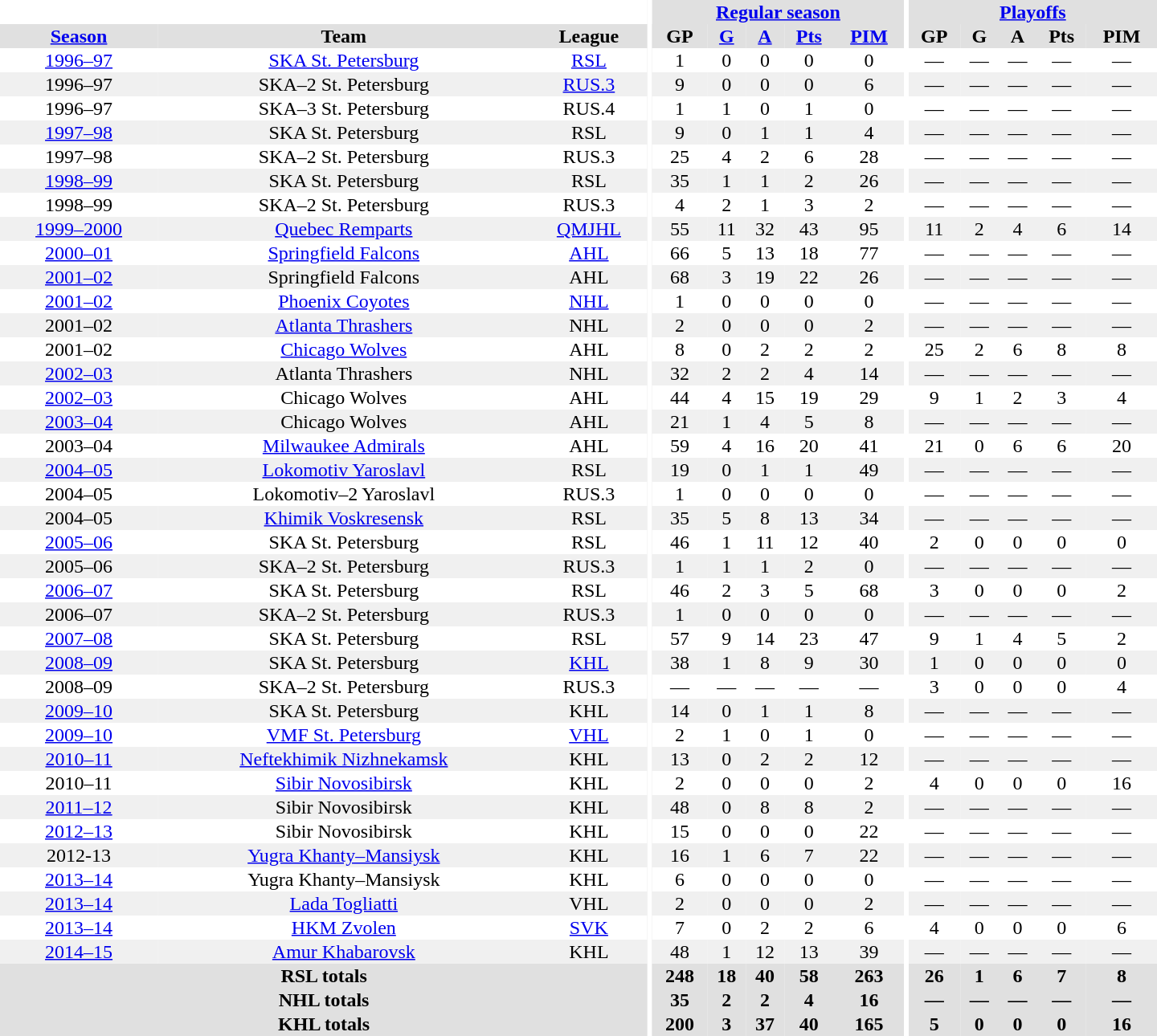<table border="0" cellpadding="1" cellspacing="0" style="text-align:center; width:60em">
<tr style="background:#e0e0e0;">
<th colspan="3" style="background:#fff;"></th>
<th rowspan="100" style="background:#fff;"></th>
<th colspan="5"><a href='#'>Regular season</a></th>
<th rowspan="100" style="background:#fff;"></th>
<th colspan="5"><a href='#'>Playoffs</a></th>
</tr>
<tr style="background:#e0e0e0;">
<th><a href='#'>Season</a></th>
<th>Team</th>
<th>League</th>
<th>GP</th>
<th><a href='#'>G</a></th>
<th><a href='#'>A</a></th>
<th><a href='#'>Pts</a></th>
<th><a href='#'>PIM</a></th>
<th>GP</th>
<th>G</th>
<th>A</th>
<th>Pts</th>
<th>PIM</th>
</tr>
<tr>
<td><a href='#'>1996–97</a></td>
<td><a href='#'>SKA St. Petersburg</a></td>
<td><a href='#'>RSL</a></td>
<td>1</td>
<td>0</td>
<td>0</td>
<td>0</td>
<td>0</td>
<td>—</td>
<td>—</td>
<td>—</td>
<td>—</td>
<td>—</td>
</tr>
<tr style="background:#f0f0f0;">
<td>1996–97</td>
<td>SKA–2 St. Petersburg</td>
<td><a href='#'>RUS.3</a></td>
<td>9</td>
<td>0</td>
<td>0</td>
<td>0</td>
<td>6</td>
<td>—</td>
<td>—</td>
<td>—</td>
<td>—</td>
<td>—</td>
</tr>
<tr>
<td>1996–97</td>
<td>SKA–3 St. Petersburg</td>
<td>RUS.4</td>
<td>1</td>
<td>1</td>
<td>0</td>
<td>1</td>
<td>0</td>
<td>—</td>
<td>—</td>
<td>—</td>
<td>—</td>
<td>—</td>
</tr>
<tr style="background:#f0f0f0;">
<td><a href='#'>1997–98</a></td>
<td>SKA St. Petersburg</td>
<td>RSL</td>
<td>9</td>
<td>0</td>
<td>1</td>
<td>1</td>
<td>4</td>
<td>—</td>
<td>—</td>
<td>—</td>
<td>—</td>
<td>—</td>
</tr>
<tr>
<td>1997–98</td>
<td>SKA–2 St. Petersburg</td>
<td>RUS.3</td>
<td>25</td>
<td>4</td>
<td>2</td>
<td>6</td>
<td>28</td>
<td>—</td>
<td>—</td>
<td>—</td>
<td>—</td>
<td>—</td>
</tr>
<tr style="background:#f0f0f0;">
<td><a href='#'>1998–99</a></td>
<td>SKA St. Petersburg</td>
<td>RSL</td>
<td>35</td>
<td>1</td>
<td>1</td>
<td>2</td>
<td>26</td>
<td>—</td>
<td>—</td>
<td>—</td>
<td>—</td>
<td>—</td>
</tr>
<tr>
<td>1998–99</td>
<td>SKA–2 St. Petersburg</td>
<td>RUS.3</td>
<td>4</td>
<td>2</td>
<td>1</td>
<td>3</td>
<td>2</td>
<td>—</td>
<td>—</td>
<td>—</td>
<td>—</td>
<td>—</td>
</tr>
<tr style="background:#f0f0f0;">
<td><a href='#'>1999–2000</a></td>
<td><a href='#'>Quebec Remparts</a></td>
<td><a href='#'>QMJHL</a></td>
<td>55</td>
<td>11</td>
<td>32</td>
<td>43</td>
<td>95</td>
<td>11</td>
<td>2</td>
<td>4</td>
<td>6</td>
<td>14</td>
</tr>
<tr>
<td><a href='#'>2000–01</a></td>
<td><a href='#'>Springfield Falcons</a></td>
<td><a href='#'>AHL</a></td>
<td>66</td>
<td>5</td>
<td>13</td>
<td>18</td>
<td>77</td>
<td>—</td>
<td>—</td>
<td>—</td>
<td>—</td>
<td>—</td>
</tr>
<tr style="background:#f0f0f0;">
<td><a href='#'>2001–02</a></td>
<td>Springfield Falcons</td>
<td>AHL</td>
<td>68</td>
<td>3</td>
<td>19</td>
<td>22</td>
<td>26</td>
<td>—</td>
<td>—</td>
<td>—</td>
<td>—</td>
<td>—</td>
</tr>
<tr>
<td><a href='#'>2001–02</a></td>
<td><a href='#'>Phoenix Coyotes</a></td>
<td><a href='#'>NHL</a></td>
<td>1</td>
<td>0</td>
<td>0</td>
<td>0</td>
<td>0</td>
<td>—</td>
<td>—</td>
<td>—</td>
<td>—</td>
<td>—</td>
</tr>
<tr style="background:#f0f0f0;">
<td>2001–02</td>
<td><a href='#'>Atlanta Thrashers</a></td>
<td>NHL</td>
<td>2</td>
<td>0</td>
<td>0</td>
<td>0</td>
<td>2</td>
<td>—</td>
<td>—</td>
<td>—</td>
<td>—</td>
<td>—</td>
</tr>
<tr>
<td>2001–02</td>
<td><a href='#'>Chicago Wolves</a></td>
<td>AHL</td>
<td>8</td>
<td>0</td>
<td>2</td>
<td>2</td>
<td>2</td>
<td>25</td>
<td>2</td>
<td>6</td>
<td>8</td>
<td>8</td>
</tr>
<tr style="background:#f0f0f0;">
<td><a href='#'>2002–03</a></td>
<td>Atlanta Thrashers</td>
<td>NHL</td>
<td>32</td>
<td>2</td>
<td>2</td>
<td>4</td>
<td>14</td>
<td>—</td>
<td>—</td>
<td>—</td>
<td>—</td>
<td>—</td>
</tr>
<tr>
<td><a href='#'>2002–03</a></td>
<td>Chicago Wolves</td>
<td>AHL</td>
<td>44</td>
<td>4</td>
<td>15</td>
<td>19</td>
<td>29</td>
<td>9</td>
<td>1</td>
<td>2</td>
<td>3</td>
<td>4</td>
</tr>
<tr style="background:#f0f0f0;">
<td><a href='#'>2003–04</a></td>
<td>Chicago Wolves</td>
<td>AHL</td>
<td>21</td>
<td>1</td>
<td>4</td>
<td>5</td>
<td>8</td>
<td>—</td>
<td>—</td>
<td>—</td>
<td>—</td>
<td>—</td>
</tr>
<tr>
<td>2003–04</td>
<td><a href='#'>Milwaukee Admirals</a></td>
<td>AHL</td>
<td>59</td>
<td>4</td>
<td>16</td>
<td>20</td>
<td>41</td>
<td>21</td>
<td>0</td>
<td>6</td>
<td>6</td>
<td>20</td>
</tr>
<tr style="background:#f0f0f0;">
<td><a href='#'>2004–05</a></td>
<td><a href='#'>Lokomotiv Yaroslavl</a></td>
<td>RSL</td>
<td>19</td>
<td>0</td>
<td>1</td>
<td>1</td>
<td>49</td>
<td>—</td>
<td>—</td>
<td>—</td>
<td>—</td>
<td>—</td>
</tr>
<tr>
<td>2004–05</td>
<td>Lokomotiv–2 Yaroslavl</td>
<td>RUS.3</td>
<td>1</td>
<td>0</td>
<td>0</td>
<td>0</td>
<td>0</td>
<td>—</td>
<td>—</td>
<td>—</td>
<td>—</td>
<td>—</td>
</tr>
<tr style="background:#f0f0f0;">
<td>2004–05</td>
<td><a href='#'>Khimik Voskresensk</a></td>
<td>RSL</td>
<td>35</td>
<td>5</td>
<td>8</td>
<td>13</td>
<td>34</td>
<td>—</td>
<td>—</td>
<td>—</td>
<td>—</td>
<td>—</td>
</tr>
<tr>
<td><a href='#'>2005–06</a></td>
<td>SKA St. Petersburg</td>
<td>RSL</td>
<td>46</td>
<td>1</td>
<td>11</td>
<td>12</td>
<td>40</td>
<td>2</td>
<td>0</td>
<td>0</td>
<td>0</td>
<td>0</td>
</tr>
<tr style="background:#f0f0f0;">
<td>2005–06</td>
<td>SKA–2 St. Petersburg</td>
<td>RUS.3</td>
<td>1</td>
<td>1</td>
<td>1</td>
<td>2</td>
<td>0</td>
<td>—</td>
<td>—</td>
<td>—</td>
<td>—</td>
<td>—</td>
</tr>
<tr>
<td><a href='#'>2006–07</a></td>
<td>SKA St. Petersburg</td>
<td>RSL</td>
<td>46</td>
<td>2</td>
<td>3</td>
<td>5</td>
<td>68</td>
<td>3</td>
<td>0</td>
<td>0</td>
<td>0</td>
<td>2</td>
</tr>
<tr style="background:#f0f0f0;">
<td>2006–07</td>
<td>SKA–2 St. Petersburg</td>
<td>RUS.3</td>
<td>1</td>
<td>0</td>
<td>0</td>
<td>0</td>
<td>0</td>
<td>—</td>
<td>—</td>
<td>—</td>
<td>—</td>
<td>—</td>
</tr>
<tr>
<td><a href='#'>2007–08</a></td>
<td>SKA St. Petersburg</td>
<td>RSL</td>
<td>57</td>
<td>9</td>
<td>14</td>
<td>23</td>
<td>47</td>
<td>9</td>
<td>1</td>
<td>4</td>
<td>5</td>
<td>2</td>
</tr>
<tr style="background:#f0f0f0;">
<td><a href='#'>2008–09</a></td>
<td>SKA St. Petersburg</td>
<td><a href='#'>KHL</a></td>
<td>38</td>
<td>1</td>
<td>8</td>
<td>9</td>
<td>30</td>
<td>1</td>
<td>0</td>
<td>0</td>
<td>0</td>
<td>0</td>
</tr>
<tr>
<td>2008–09</td>
<td>SKA–2 St. Petersburg</td>
<td>RUS.3</td>
<td>—</td>
<td>—</td>
<td>—</td>
<td>—</td>
<td>—</td>
<td>3</td>
<td>0</td>
<td>0</td>
<td>0</td>
<td>4</td>
</tr>
<tr style="background:#f0f0f0;">
<td><a href='#'>2009–10</a></td>
<td>SKA St. Petersburg</td>
<td>KHL</td>
<td>14</td>
<td>0</td>
<td>1</td>
<td>1</td>
<td>8</td>
<td>—</td>
<td>—</td>
<td>—</td>
<td>—</td>
<td>—</td>
</tr>
<tr>
<td><a href='#'>2009–10</a></td>
<td><a href='#'>VMF St. Petersburg</a></td>
<td><a href='#'>VHL</a></td>
<td>2</td>
<td>1</td>
<td>0</td>
<td>1</td>
<td>0</td>
<td>—</td>
<td>—</td>
<td>—</td>
<td>—</td>
<td>—</td>
</tr>
<tr style="background:#f0f0f0;">
<td><a href='#'>2010–11</a></td>
<td><a href='#'>Neftekhimik Nizhnekamsk</a></td>
<td>KHL</td>
<td>13</td>
<td>0</td>
<td>2</td>
<td>2</td>
<td>12</td>
<td>—</td>
<td>—</td>
<td>—</td>
<td>—</td>
<td>—</td>
</tr>
<tr>
<td>2010–11</td>
<td><a href='#'>Sibir Novosibirsk</a></td>
<td>KHL</td>
<td>2</td>
<td>0</td>
<td>0</td>
<td>0</td>
<td>2</td>
<td>4</td>
<td>0</td>
<td>0</td>
<td>0</td>
<td>16</td>
</tr>
<tr style="background:#f0f0f0;">
<td><a href='#'>2011–12</a></td>
<td>Sibir Novosibirsk</td>
<td>KHL</td>
<td>48</td>
<td>0</td>
<td>8</td>
<td>8</td>
<td>2</td>
<td>—</td>
<td>—</td>
<td>—</td>
<td>—</td>
<td>—</td>
</tr>
<tr>
<td><a href='#'>2012–13</a></td>
<td>Sibir Novosibirsk</td>
<td>KHL</td>
<td>15</td>
<td>0</td>
<td>0</td>
<td>0</td>
<td>22</td>
<td>—</td>
<td>—</td>
<td>—</td>
<td>—</td>
<td>—</td>
</tr>
<tr style="background:#f0f0f0;">
<td>2012-13</td>
<td><a href='#'>Yugra Khanty–Mansiysk</a></td>
<td>KHL</td>
<td>16</td>
<td>1</td>
<td>6</td>
<td>7</td>
<td>22</td>
<td>—</td>
<td>—</td>
<td>—</td>
<td>—</td>
<td>—</td>
</tr>
<tr>
<td><a href='#'>2013–14</a></td>
<td>Yugra Khanty–Mansiysk</td>
<td>KHL</td>
<td>6</td>
<td>0</td>
<td>0</td>
<td>0</td>
<td>0</td>
<td>—</td>
<td>—</td>
<td>—</td>
<td>—</td>
<td>—</td>
</tr>
<tr style="background:#f0f0f0;">
<td><a href='#'>2013–14</a></td>
<td><a href='#'>Lada Togliatti</a></td>
<td>VHL</td>
<td>2</td>
<td>0</td>
<td>0</td>
<td>0</td>
<td>2</td>
<td>—</td>
<td>—</td>
<td>—</td>
<td>—</td>
<td>—</td>
</tr>
<tr>
<td><a href='#'>2013–14</a></td>
<td><a href='#'>HKM Zvolen</a></td>
<td><a href='#'>SVK</a></td>
<td>7</td>
<td>0</td>
<td>2</td>
<td>2</td>
<td>6</td>
<td>4</td>
<td>0</td>
<td>0</td>
<td>0</td>
<td>6</td>
</tr>
<tr style="background:#f0f0f0;">
<td><a href='#'>2014–15</a></td>
<td><a href='#'>Amur Khabarovsk</a></td>
<td>KHL</td>
<td>48</td>
<td>1</td>
<td>12</td>
<td>13</td>
<td>39</td>
<td>—</td>
<td>—</td>
<td>—</td>
<td>—</td>
<td>—</td>
</tr>
<tr style="background:#e0e0e0;">
<th colspan="3">RSL totals</th>
<th>248</th>
<th>18</th>
<th>40</th>
<th>58</th>
<th>263</th>
<th>26</th>
<th>1</th>
<th>6</th>
<th>7</th>
<th>8</th>
</tr>
<tr style="background:#e0e0e0;">
<th colspan="3">NHL totals</th>
<th>35</th>
<th>2</th>
<th>2</th>
<th>4</th>
<th>16</th>
<th>—</th>
<th>—</th>
<th>—</th>
<th>—</th>
<th>—</th>
</tr>
<tr style="background:#e0e0e0;">
<th colspan="3">KHL totals</th>
<th>200</th>
<th>3</th>
<th>37</th>
<th>40</th>
<th>165</th>
<th>5</th>
<th>0</th>
<th>0</th>
<th>0</th>
<th>16</th>
</tr>
</table>
